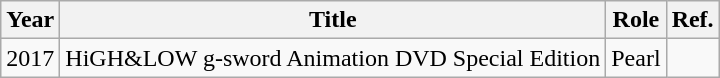<table class="wikitable">
<tr>
<th>Year</th>
<th>Title</th>
<th>Role</th>
<th>Ref.</th>
</tr>
<tr>
<td>2017</td>
<td>HiGH&LOW g-sword Animation DVD Special Edition</td>
<td>Pearl</td>
<td></td>
</tr>
</table>
